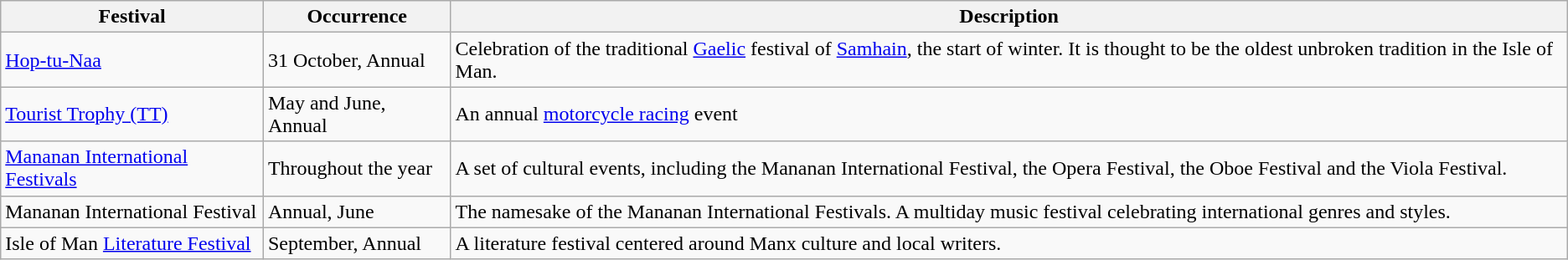<table class="wikitable">
<tr>
<th>Festival</th>
<th>Occurrence</th>
<th>Description</th>
</tr>
<tr>
<td><a href='#'>Hop-tu-Naa</a></td>
<td>31 October, Annual</td>
<td>Celebration of the traditional <a href='#'>Gaelic</a> festival of <a href='#'>Samhain</a>, the start of winter. It is thought to be the oldest unbroken tradition in the Isle of Man.</td>
</tr>
<tr>
<td><a href='#'>Tourist Trophy (TT)</a></td>
<td>May and June, Annual</td>
<td>An annual <a href='#'>motorcycle racing</a> event</td>
</tr>
<tr>
<td><a href='#'>Mananan International Festivals</a></td>
<td>Throughout the year</td>
<td>A set of cultural events, including the Mananan International Festival, the Opera Festival, the Oboe Festival and the Viola Festival.</td>
</tr>
<tr>
<td>Mananan International Festival</td>
<td>Annual, June</td>
<td>The namesake of the Mananan International Festivals. A multiday music festival celebrating international genres and styles.</td>
</tr>
<tr>
<td>Isle of Man <a href='#'>Literature Festival</a></td>
<td>September, Annual</td>
<td>A literature festival centered around Manx culture and local writers.</td>
</tr>
</table>
